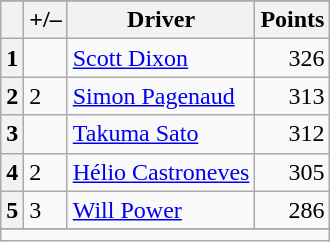<table class="wikitable">
<tr>
</tr>
<tr>
<th scope="col"></th>
<th scope="col">+/–</th>
<th scope="col">Driver</th>
<th scope="col">Points</th>
</tr>
<tr>
<th scope="row">1</th>
<td align="left"></td>
<td> <a href='#'>Scott Dixon</a></td>
<td align="right">326</td>
</tr>
<tr>
<th scope="row">2</th>
<td align="left"> 2</td>
<td> <a href='#'>Simon Pagenaud</a></td>
<td align="right">313</td>
</tr>
<tr>
<th scope="row">3</th>
<td align="left"></td>
<td> <a href='#'>Takuma Sato</a></td>
<td align="right">312</td>
</tr>
<tr>
<th scope="row">4</th>
<td align="left"> 2</td>
<td> <a href='#'>Hélio Castroneves</a></td>
<td align="right">305</td>
</tr>
<tr>
<th scope="row">5</th>
<td align="left"> 3</td>
<td> <a href='#'>Will Power</a></td>
<td align="right">286</td>
</tr>
<tr>
</tr>
<tr class="sortbottom">
<td colspan="9"></td>
</tr>
</table>
